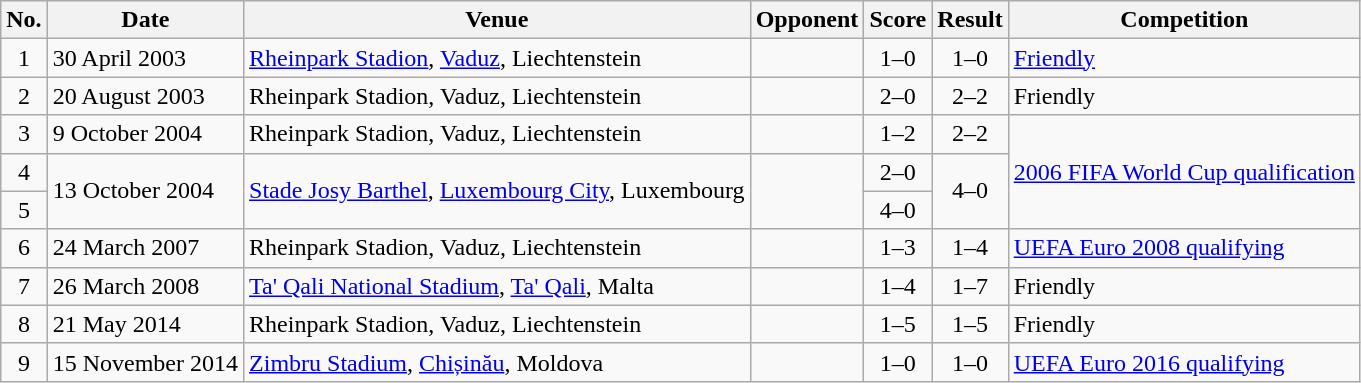<table class="wikitable sortable">
<tr>
<th scope="col">No.</th>
<th scope="col" data-sort-type="date">Date</th>
<th scope="col">Venue</th>
<th scope="col">Opponent</th>
<th scope="col">Score</th>
<th scope="col">Result</th>
<th scope="col">Competition</th>
</tr>
<tr>
<td style="text-align:center">1</td>
<td>30 April 2003</td>
<td><a href='#'>Rheinpark Stadion</a>, <a href='#'>Vaduz</a>, Liechtenstein</td>
<td></td>
<td style="text-align:center">1–0</td>
<td style="text-align:center">1–0</td>
<td><a href='#'>Friendly</a></td>
</tr>
<tr>
<td style="text-align:center">2</td>
<td>20 August 2003</td>
<td>Rheinpark Stadion, Vaduz, Liechtenstein</td>
<td></td>
<td style="text-align:center">2–0</td>
<td style="text-align:center">2–2</td>
<td>Friendly</td>
</tr>
<tr>
<td style="text-align:center">3</td>
<td>9 October 2004</td>
<td>Rheinpark Stadion, Vaduz, Liechtenstein</td>
<td></td>
<td style="text-align:center">1–2</td>
<td style="text-align:center">2–2</td>
<td rowspan=3><a href='#'>2006 FIFA World Cup qualification</a></td>
</tr>
<tr>
<td style="text-align:center">4</td>
<td rowspan="2">13 October 2004</td>
<td rowspan="2"><a href='#'>Stade Josy Barthel</a>, <a href='#'>Luxembourg City</a>, Luxembourg</td>
<td rowspan="2"></td>
<td style="text-align:center">2–0</td>
<td rowspan="2" style="text-align:center">4–0</td>
</tr>
<tr>
<td style="text-align:center">5</td>
<td style="text-align:center">4–0</td>
</tr>
<tr>
<td style="text-align:center">6</td>
<td>24 March 2007</td>
<td>Rheinpark Stadion, Vaduz, Liechtenstein</td>
<td></td>
<td style="text-align:center">1–3</td>
<td style="text-align:center">1–4</td>
<td><a href='#'>UEFA Euro 2008 qualifying</a></td>
</tr>
<tr>
<td style="text-align:center">7</td>
<td>26 March 2008</td>
<td><a href='#'>Ta' Qali National Stadium</a>, <a href='#'>Ta' Qali</a>, Malta</td>
<td></td>
<td style="text-align:center">1–4</td>
<td style="text-align:center">1–7</td>
<td>Friendly</td>
</tr>
<tr>
<td style="text-align:center">8</td>
<td>21 May 2014</td>
<td>Rheinpark Stadion, Vaduz, Liechtenstein</td>
<td></td>
<td style="text-align:center">1–5</td>
<td style="text-align:center">1–5</td>
<td>Friendly</td>
</tr>
<tr>
<td style="text-align:center">9</td>
<td>15 November 2014</td>
<td><a href='#'>Zimbru Stadium</a>, <a href='#'>Chișinău</a>, Moldova</td>
<td></td>
<td style="text-align:center">1–0</td>
<td style="text-align:center">1–0</td>
<td><a href='#'>UEFA Euro 2016 qualifying</a></td>
</tr>
</table>
